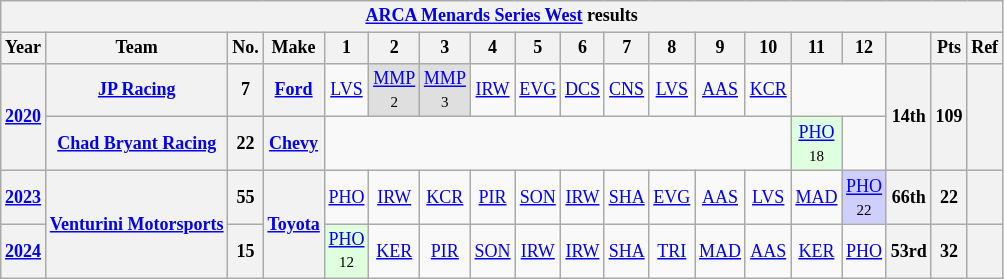<table class="wikitable" style="text-align:center; font-size:75%">
<tr>
<th colspan=19><a href='#'>ARCA Menards Series West</a> results</th>
</tr>
<tr>
<th>Year</th>
<th>Team</th>
<th>No.</th>
<th>Make</th>
<th>1</th>
<th>2</th>
<th>3</th>
<th>4</th>
<th>5</th>
<th>6</th>
<th>7</th>
<th>8</th>
<th>9</th>
<th>10</th>
<th>11</th>
<th>12</th>
<th></th>
<th>Pts</th>
<th>Ref</th>
</tr>
<tr>
<th rowspan=2><a href='#'>2020</a></th>
<th><a href='#'>JP Racing</a></th>
<th>7</th>
<th><a href='#'>Ford</a></th>
<td><a href='#'>LVS</a></td>
<td style="background:#DFDFDF;"><a href='#'>MMP</a><br><small>2</small></td>
<td style="background:#DFDFDF;"><a href='#'>MMP</a><br><small>3</small></td>
<td><a href='#'>IRW</a></td>
<td><a href='#'>EVG</a></td>
<td><a href='#'>DCS</a></td>
<td><a href='#'>CNS</a></td>
<td><a href='#'>LVS</a></td>
<td><a href='#'>AAS</a></td>
<td><a href='#'>KCR</a></td>
<td colspan=2></td>
<th rowspan=2>14th</th>
<th rowspan=2>109</th>
<th rowspan=2></th>
</tr>
<tr>
<th><a href='#'>Chad Bryant Racing</a></th>
<th>22</th>
<th><a href='#'>Chevy</a></th>
<td colspan=10></td>
<td style="background:#DFFFDF;"><a href='#'>PHO</a><br><small>18</small></td>
<td></td>
</tr>
<tr>
<th><a href='#'>2023</a></th>
<th rowspan=2><a href='#'>Venturini Motorsports</a></th>
<th>55</th>
<th rowspan=2><a href='#'>Toyota</a></th>
<td><a href='#'>PHO</a></td>
<td><a href='#'>IRW</a></td>
<td><a href='#'>KCR</a></td>
<td><a href='#'>PIR</a></td>
<td><a href='#'>SON</a></td>
<td><a href='#'>IRW</a></td>
<td><a href='#'>SHA</a></td>
<td><a href='#'>EVG</a></td>
<td><a href='#'>AAS</a></td>
<td><a href='#'>LVS</a></td>
<td><a href='#'>MAD</a></td>
<td style="background:#CFCFFF;"><a href='#'>PHO</a><br><small>22</small></td>
<th>66th</th>
<th>22</th>
<th></th>
</tr>
<tr>
<th><a href='#'>2024</a></th>
<th>15</th>
<td style="background:#DFFFDF;"><a href='#'>PHO</a><br><small>12</small></td>
<td><a href='#'>KER</a></td>
<td><a href='#'>PIR</a></td>
<td><a href='#'>SON</a></td>
<td><a href='#'>IRW</a></td>
<td><a href='#'>IRW</a></td>
<td><a href='#'>SHA</a></td>
<td><a href='#'>TRI</a></td>
<td><a href='#'>MAD</a></td>
<td><a href='#'>AAS</a></td>
<td><a href='#'>KER</a></td>
<td><a href='#'>PHO</a></td>
<th>53rd</th>
<th>32</th>
<th></th>
</tr>
</table>
